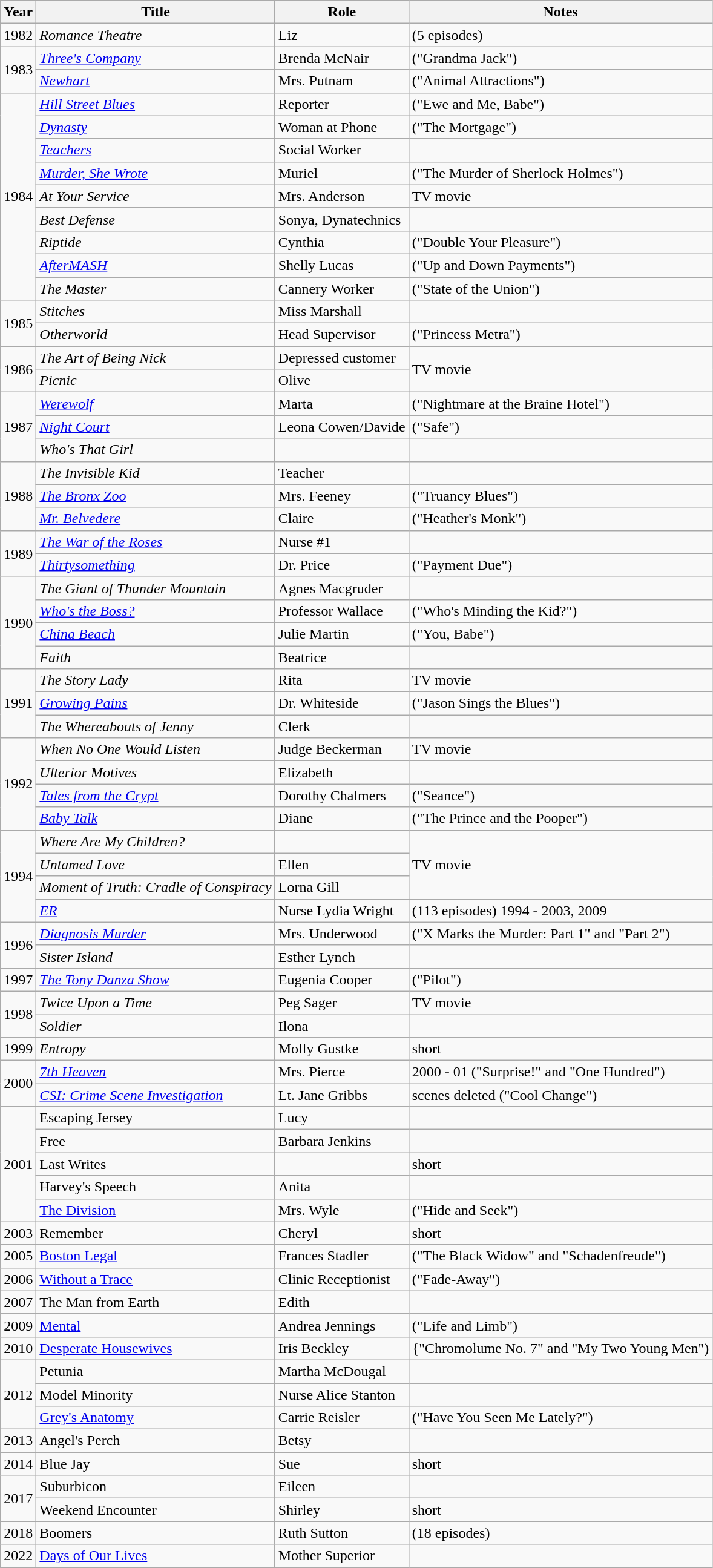<table class="wikitable sortable" summary="List of Television appearances and roles">
<tr>
<th>Year</th>
<th>Title</th>
<th>Role</th>
<th class="unsortable">Notes</th>
</tr>
<tr>
<td>1982</td>
<td><em>Romance Theatre</em></td>
<td>Liz</td>
<td>(5 episodes)</td>
</tr>
<tr>
<td rowspan="2">1983</td>
<td><em><a href='#'>Three's Company</a></em></td>
<td>Brenda McNair</td>
<td>("Grandma Jack")</td>
</tr>
<tr>
<td><em><a href='#'>Newhart</a></em></td>
<td>Mrs. Putnam</td>
<td>("Animal Attractions")</td>
</tr>
<tr>
<td rowspan="9">1984</td>
<td><em><a href='#'>Hill Street Blues</a></em></td>
<td>Reporter</td>
<td>("Ewe and Me, Babe")</td>
</tr>
<tr>
<td><em><a href='#'>Dynasty</a></em></td>
<td>Woman at Phone</td>
<td>("The Mortgage")</td>
</tr>
<tr>
<td><em><a href='#'>Teachers</a></em></td>
<td>Social Worker</td>
<td></td>
</tr>
<tr>
<td><em><a href='#'>Murder, She Wrote</a></em></td>
<td>Muriel</td>
<td>("The Murder of Sherlock Holmes")</td>
</tr>
<tr>
<td><em>At Your Service</em></td>
<td>Mrs. Anderson</td>
<td>TV movie</td>
</tr>
<tr>
<td><em>Best Defense</em></td>
<td>Sonya, Dynatechnics</td>
</tr>
<tr>
<td><em>Riptide</em></td>
<td>Cynthia</td>
<td>("Double Your Pleasure")</td>
</tr>
<tr>
<td><em><a href='#'>AfterMASH</a></em></td>
<td>Shelly Lucas</td>
<td>("Up and Down Payments")</td>
</tr>
<tr>
<td><em>The Master</em></td>
<td>Cannery Worker</td>
<td>("State of the Union")</td>
</tr>
<tr>
<td rowspan="2">1985</td>
<td><em>Stitches</em></td>
<td>Miss Marshall</td>
<td></td>
</tr>
<tr>
<td><em>Otherworld</em></td>
<td>Head Supervisor</td>
<td>("Princess Metra")</td>
</tr>
<tr>
<td rowspan="2">1986</td>
<td><em>The Art of Being Nick</em></td>
<td>Depressed customer</td>
<td rowspan="2">TV movie</td>
</tr>
<tr>
<td><em>Picnic</em></td>
<td>Olive</td>
</tr>
<tr>
<td rowspan="3">1987</td>
<td><em><a href='#'>Werewolf</a></em></td>
<td>Marta</td>
<td>("Nightmare at the Braine Hotel")</td>
</tr>
<tr>
<td><em><a href='#'>Night Court</a></em></td>
<td>Leona Cowen/Davide</td>
<td>("Safe")</td>
</tr>
<tr>
<td><em>Who's That Girl</em></td>
<td></td>
<td></td>
</tr>
<tr>
<td rowspan="3">1988</td>
<td><em>The Invisible Kid</em></td>
<td>Teacher</td>
<td></td>
</tr>
<tr>
<td><em><a href='#'>The Bronx Zoo</a></em></td>
<td>Mrs. Feeney</td>
<td>("Truancy Blues")</td>
</tr>
<tr>
<td><em><a href='#'>Mr. Belvedere</a></em></td>
<td>Claire</td>
<td>("Heather's Monk")</td>
</tr>
<tr>
<td rowspan="2">1989</td>
<td><em><a href='#'>The War of the Roses</a></em></td>
<td>Nurse #1</td>
<td></td>
</tr>
<tr>
<td><em><a href='#'>Thirtysomething</a></em></td>
<td>Dr. Price</td>
<td>("Payment Due")</td>
</tr>
<tr>
<td rowspan="4">1990</td>
<td><em>The Giant of Thunder Mountain</em></td>
<td>Agnes Macgruder</td>
<td></td>
</tr>
<tr>
<td><em><a href='#'>Who's the Boss?</a></em></td>
<td>Professor Wallace</td>
<td>("Who's Minding the Kid?")</td>
</tr>
<tr>
<td><em><a href='#'>China Beach</a></em></td>
<td>Julie Martin</td>
<td>("You, Babe")</td>
</tr>
<tr>
<td><em>Faith</em></td>
<td>Beatrice</td>
<td></td>
</tr>
<tr>
<td rowspan="3">1991</td>
<td><em>The Story Lady</em></td>
<td>Rita</td>
<td>TV movie</td>
</tr>
<tr>
<td><em><a href='#'>Growing Pains</a></em></td>
<td>Dr. Whiteside</td>
<td>("Jason Sings the Blues")</td>
</tr>
<tr>
<td><em>The Whereabouts of Jenny</em></td>
<td>Clerk</td>
<td></td>
</tr>
<tr>
<td rowspan="4">1992</td>
<td><em>When No One Would Listen</em></td>
<td>Judge Beckerman</td>
<td>TV movie</td>
</tr>
<tr>
<td><em>Ulterior Motives</em></td>
<td>Elizabeth</td>
<td></td>
</tr>
<tr>
<td><em><a href='#'>Tales from the Crypt</a></em></td>
<td>Dorothy Chalmers</td>
<td>("Seance")</td>
</tr>
<tr>
<td><em><a href='#'>Baby Talk</a></em></td>
<td>Diane</td>
<td>("The Prince and the Pooper")</td>
</tr>
<tr>
<td rowspan="4">1994</td>
<td><em>Where Are My Children?</em></td>
<td></td>
<td rowspan="3">TV movie</td>
</tr>
<tr>
<td><em>Untamed Love</em></td>
<td>Ellen</td>
</tr>
<tr>
<td><em>Moment of Truth: Cradle of Conspiracy</em></td>
<td>Lorna Gill</td>
</tr>
<tr>
<td><em><a href='#'>ER</a></em></td>
<td>Nurse Lydia Wright</td>
<td>(113 episodes) 1994 - 2003, 2009</td>
</tr>
<tr>
<td rowspan="2">1996</td>
<td><em><a href='#'>Diagnosis Murder</a></em></td>
<td>Mrs. Underwood</td>
<td>("X Marks the Murder: Part 1" and "Part 2")</td>
</tr>
<tr>
<td><em>Sister Island</em></td>
<td>Esther Lynch</td>
<td></td>
</tr>
<tr>
<td>1997</td>
<td><em><a href='#'>The Tony Danza Show</a></em></td>
<td>Eugenia Cooper</td>
<td>("Pilot")</td>
</tr>
<tr>
<td rowspan="2">1998</td>
<td><em>Twice Upon a Time</em></td>
<td>Peg Sager</td>
<td>TV movie</td>
</tr>
<tr>
<td><em>Soldier</em></td>
<td>Ilona</td>
<td></td>
</tr>
<tr>
<td>1999</td>
<td><em>Entropy</em></td>
<td>Molly Gustke</td>
<td>short</td>
</tr>
<tr>
<td rowspan="2">2000</td>
<td><em><a href='#'>7th Heaven</a></em></td>
<td>Mrs. Pierce</td>
<td>2000 - 01 ("Surprise!" and "One Hundred")</td>
</tr>
<tr>
<td><em><a href='#'>CSI: Crime Scene Investigation</a></td>
<td>Lt. Jane Gribbs</td>
<td>scenes deleted ("Cool Change")</td>
</tr>
<tr>
<td rowspan="5">2001</td>
<td></em>Escaping Jersey<em></td>
<td>Lucy</td>
<td></td>
</tr>
<tr>
<td></em>Free<em></td>
<td>Barbara Jenkins</td>
<td></td>
</tr>
<tr>
<td></em>Last Writes<em></td>
<td></td>
<td>short</td>
</tr>
<tr>
<td></em>Harvey's Speech<em></td>
<td>Anita</td>
<td></td>
</tr>
<tr>
<td></em><a href='#'>The Division</a><em></td>
<td>Mrs. Wyle</td>
<td>("Hide and Seek")</td>
</tr>
<tr>
<td>2003</td>
<td></em>Remember<em></td>
<td>Cheryl</td>
<td>short</td>
</tr>
<tr>
<td>2005</td>
<td></em><a href='#'>Boston Legal</a><em></td>
<td>Frances Stadler</td>
<td>("The Black Widow" and "Schadenfreude")</td>
</tr>
<tr>
<td>2006</td>
<td></em><a href='#'>Without a Trace</a><em></td>
<td>Clinic Receptionist</td>
<td>("Fade-Away")</td>
</tr>
<tr>
<td>2007</td>
<td></em>The Man from Earth<em></td>
<td>Edith</td>
<td></td>
</tr>
<tr>
<td>2009</td>
<td></em><a href='#'>Mental</a><em></td>
<td>Andrea Jennings</td>
<td>("Life and Limb")</td>
</tr>
<tr>
<td>2010</td>
<td></em><a href='#'>Desperate Housewives</a><em></td>
<td>Iris Beckley</td>
<td>{"Chromolume No. 7" and "My Two Young Men")</td>
</tr>
<tr>
<td rowspan="3">2012</td>
<td></em>Petunia<em></td>
<td>Martha McDougal</td>
<td></td>
</tr>
<tr>
<td></em>Model Minority<em></td>
<td>Nurse Alice Stanton</td>
<td></td>
</tr>
<tr>
<td></em><a href='#'>Grey's Anatomy</a><em></td>
<td>Carrie Reisler</td>
<td>("Have You Seen Me Lately?")</td>
</tr>
<tr>
<td>2013</td>
<td></em>Angel's Perch<em></td>
<td>Betsy</td>
<td></td>
</tr>
<tr>
<td>2014</td>
<td></em>Blue Jay<em></td>
<td>Sue</td>
<td>short</td>
</tr>
<tr>
<td rowspan="2">2017</td>
<td></em>Suburbicon<em></td>
<td>Eileen</td>
<td></td>
</tr>
<tr>
<td></em>Weekend Encounter<em></td>
<td>Shirley</td>
<td>short</td>
</tr>
<tr>
<td>2018</td>
<td></em>Boomers<em></td>
<td>Ruth Sutton</td>
<td>(18 episodes)</td>
</tr>
<tr>
<td>2022</td>
<td></em><a href='#'>Days of Our Lives</a><em></td>
<td>Mother Superior</td>
<td></td>
</tr>
</table>
